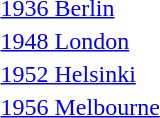<table>
<tr>
<td><a href='#'>1936 Berlin</a><br></td>
<td></td>
<td></td>
<td></td>
</tr>
<tr>
<td><a href='#'>1948 London</a><br></td>
<td></td>
<td></td>
<td></td>
</tr>
<tr>
<td><a href='#'>1952 Helsinki</a><br></td>
<td></td>
<td></td>
<td></td>
</tr>
<tr>
<td><a href='#'>1956 Melbourne</a><br></td>
<td></td>
<td></td>
<td></td>
</tr>
</table>
